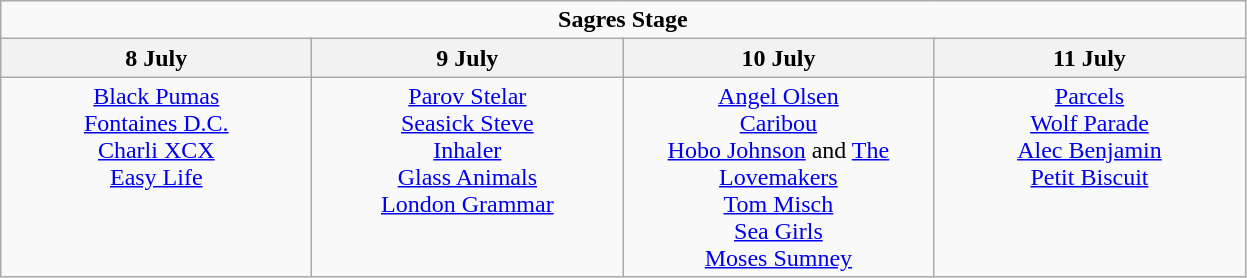<table class="wikitable">
<tr>
<td colspan="4" align="center"><strong>Sagres Stage</strong></td>
</tr>
<tr>
<th>8 July</th>
<th>9 July</th>
<th>10 July</th>
<th>11 July</th>
</tr>
<tr>
<td width="200" align="center" valign="top"><a href='#'>Black Pumas</a><br><a href='#'>Fontaines D.C.</a><br><a href='#'>Charli XCX</a><br><a href='#'>Easy Life</a></td>
<td width="200" align="center" valign="top"><a href='#'>Parov Stelar</a><br><a href='#'>Seasick Steve</a><br><a href='#'>Inhaler</a><br><a href='#'>Glass Animals</a><br><a href='#'>London Grammar</a></td>
<td width="200" align="center" valign="top"><a href='#'>Angel Olsen</a><br><a href='#'>Caribou</a><br><a href='#'>Hobo Johnson</a> and <a href='#'>The Lovemakers</a><br><a href='#'>Tom Misch</a><br><a href='#'>Sea Girls</a><br><a href='#'>Moses Sumney</a></td>
<td width="200" align="center" valign="top"><a href='#'>Parcels</a><br><a href='#'>Wolf Parade</a><br><a href='#'>Alec Benjamin</a><br><a href='#'>Petit Biscuit</a></td>
</tr>
</table>
